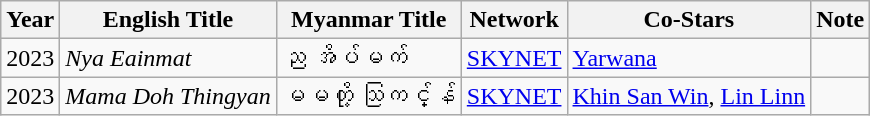<table class="wikitable">
<tr>
<th>Year</th>
<th>English Title</th>
<th>Myanmar Title</th>
<th>Network</th>
<th>Co-Stars</th>
<th>Note</th>
</tr>
<tr>
<td>2023</td>
<td><em>Nya Eainmat</em></td>
<td>ည အိပ်မက်</td>
<td><a href='#'>SKYNET</a></td>
<td><a href='#'>Yarwana</a></td>
<td></td>
</tr>
<tr>
<td>2023</td>
<td><em>Mama Doh Thingyan</em></td>
<td>မမတို့ သင်္ကြန်</td>
<td><a href='#'>SKYNET</a></td>
<td><a href='#'>Khin San Win</a>, <a href='#'>Lin Linn</a></td>
<td></td>
</tr>
</table>
